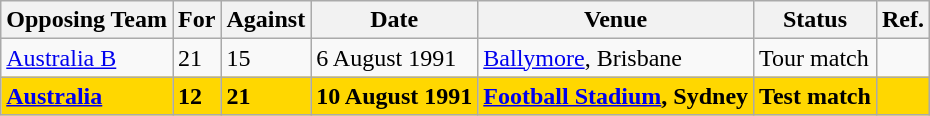<table class=wikitable>
<tr>
<th>Opposing Team</th>
<th>For</th>
<th>Against</th>
<th>Date</th>
<th>Venue</th>
<th>Status</th>
<th>Ref.</th>
</tr>
<tr>
<td><a href='#'>Australia B</a></td>
<td>21</td>
<td>15</td>
<td>6 August 1991</td>
<td><a href='#'>Ballymore</a>, Brisbane</td>
<td>Tour match</td>
<td></td>
</tr>
<tr bgcolor=gold>
<td><strong><a href='#'>Australia</a></strong></td>
<td><strong>12</strong></td>
<td><strong>21</strong></td>
<td><strong>10 August 1991</strong></td>
<td><strong><a href='#'>Football Stadium</a>, Sydney</strong></td>
<td><strong>Test match</strong></td>
<td></td>
</tr>
</table>
